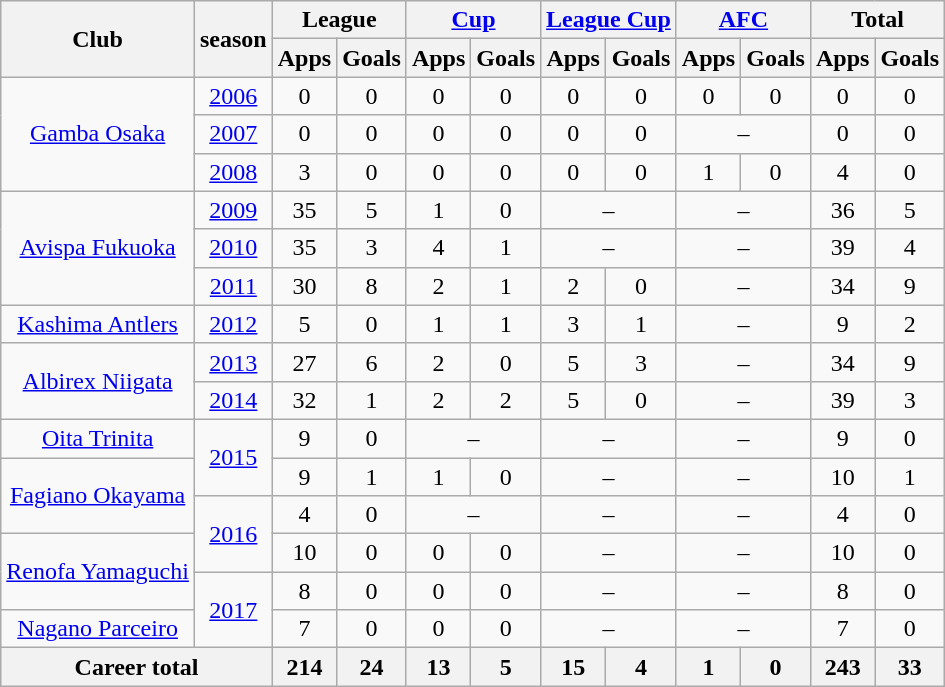<table class="wikitable" style="text-align: center">
<tr>
<th rowspan="2">Club</th>
<th rowspan="2">season</th>
<th Colspan="2">League</th>
<th Colspan="2"><a href='#'>Cup</a></th>
<th Colspan="2"><a href='#'>League Cup</a></th>
<th Colspan="2"><a href='#'>AFC</a></th>
<th Colspan="2">Total</th>
</tr>
<tr>
<th>Apps</th>
<th>Goals</th>
<th>Apps</th>
<th>Goals</th>
<th>Apps</th>
<th>Goals</th>
<th>Apps</th>
<th>Goals</th>
<th>Apps</th>
<th>Goals</th>
</tr>
<tr>
<td rowspan="3"><a href='#'>Gamba Osaka</a></td>
<td><a href='#'>2006</a></td>
<td>0</td>
<td>0</td>
<td>0</td>
<td>0</td>
<td>0</td>
<td>0</td>
<td>0</td>
<td>0</td>
<td>0</td>
<td>0</td>
</tr>
<tr>
<td><a href='#'>2007</a></td>
<td>0</td>
<td>0</td>
<td>0</td>
<td>0</td>
<td>0</td>
<td>0</td>
<td colspan="2">–</td>
<td>0</td>
<td>0</td>
</tr>
<tr>
<td><a href='#'>2008</a></td>
<td>3</td>
<td>0</td>
<td>0</td>
<td>0</td>
<td>0</td>
<td>0</td>
<td>1</td>
<td>0</td>
<td>4</td>
<td>0</td>
</tr>
<tr>
<td rowspan="3"><a href='#'>Avispa Fukuoka</a></td>
<td><a href='#'>2009</a></td>
<td>35</td>
<td>5</td>
<td>1</td>
<td>0</td>
<td colspan="2">–</td>
<td colspan="2">–</td>
<td>36</td>
<td>5</td>
</tr>
<tr>
<td><a href='#'>2010</a></td>
<td>35</td>
<td>3</td>
<td>4</td>
<td>1</td>
<td colspan="2">–</td>
<td colspan="2">–</td>
<td>39</td>
<td>4</td>
</tr>
<tr>
<td><a href='#'>2011</a></td>
<td>30</td>
<td>8</td>
<td>2</td>
<td>1</td>
<td>2</td>
<td>0</td>
<td colspan="2">–</td>
<td>34</td>
<td>9</td>
</tr>
<tr>
<td><a href='#'>Kashima Antlers</a></td>
<td><a href='#'>2012</a></td>
<td>5</td>
<td>0</td>
<td>1</td>
<td>1</td>
<td>3</td>
<td>1</td>
<td colspan="2">–</td>
<td>9</td>
<td>2</td>
</tr>
<tr>
<td rowspan="2"><a href='#'>Albirex Niigata</a></td>
<td><a href='#'>2013</a></td>
<td>27</td>
<td>6</td>
<td>2</td>
<td>0</td>
<td>5</td>
<td>3</td>
<td colspan="2">–</td>
<td>34</td>
<td>9</td>
</tr>
<tr>
<td><a href='#'>2014</a></td>
<td>32</td>
<td>1</td>
<td>2</td>
<td>2</td>
<td>5</td>
<td>0</td>
<td colspan="2">–</td>
<td>39</td>
<td>3</td>
</tr>
<tr>
<td><a href='#'>Oita Trinita</a></td>
<td rowspan="2"><a href='#'>2015</a></td>
<td>9</td>
<td>0</td>
<td colspan="2">–</td>
<td colspan="2">–</td>
<td colspan="2">–</td>
<td>9</td>
<td>0</td>
</tr>
<tr>
<td rowspan="2"><a href='#'>Fagiano Okayama</a></td>
<td>9</td>
<td>1</td>
<td>1</td>
<td>0</td>
<td colspan="2">–</td>
<td colspan="2">–</td>
<td>10</td>
<td>1</td>
</tr>
<tr>
<td rowspan="2"><a href='#'>2016</a></td>
<td>4</td>
<td>0</td>
<td colspan="2">–</td>
<td colspan="2">–</td>
<td colspan="2">–</td>
<td>4</td>
<td>0</td>
</tr>
<tr>
<td rowspan="2"><a href='#'>Renofa Yamaguchi</a></td>
<td>10</td>
<td>0</td>
<td>0</td>
<td>0</td>
<td colspan="2">–</td>
<td colspan="2">–</td>
<td>10</td>
<td>0</td>
</tr>
<tr>
<td rowspan="2"><a href='#'>2017</a></td>
<td>8</td>
<td>0</td>
<td>0</td>
<td>0</td>
<td colspan="2">–</td>
<td colspan="2">–</td>
<td>8</td>
<td>0</td>
</tr>
<tr>
<td rowspan="1"><a href='#'>Nagano Parceiro</a></td>
<td>7</td>
<td>0</td>
<td>0</td>
<td>0</td>
<td colspan="2">–</td>
<td colspan="2">–</td>
<td>7</td>
<td>0</td>
</tr>
<tr>
<th colspan="2">Career total</th>
<th>214</th>
<th>24</th>
<th>13</th>
<th>5</th>
<th>15</th>
<th>4</th>
<th>1</th>
<th>0</th>
<th>243</th>
<th>33</th>
</tr>
</table>
